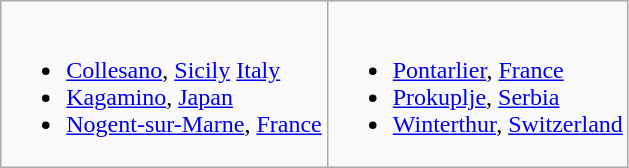<table class="wikitable">
<tr valign="top">
<td><br><ul><li> <a href='#'>Collesano</a>, <a href='#'>Sicily</a> <a href='#'>Italy</a></li><li> <a href='#'>Kagamino</a>, <a href='#'>Japan</a></li><li> <a href='#'>Nogent-sur-Marne</a>, <a href='#'>France</a></li></ul></td>
<td><br><ul><li> <a href='#'>Pontarlier</a>, <a href='#'>France</a></li><li> <a href='#'>Prokuplje</a>, <a href='#'>Serbia</a></li><li> <a href='#'>Winterthur</a>, <a href='#'>Switzerland</a></li></ul></td>
</tr>
</table>
